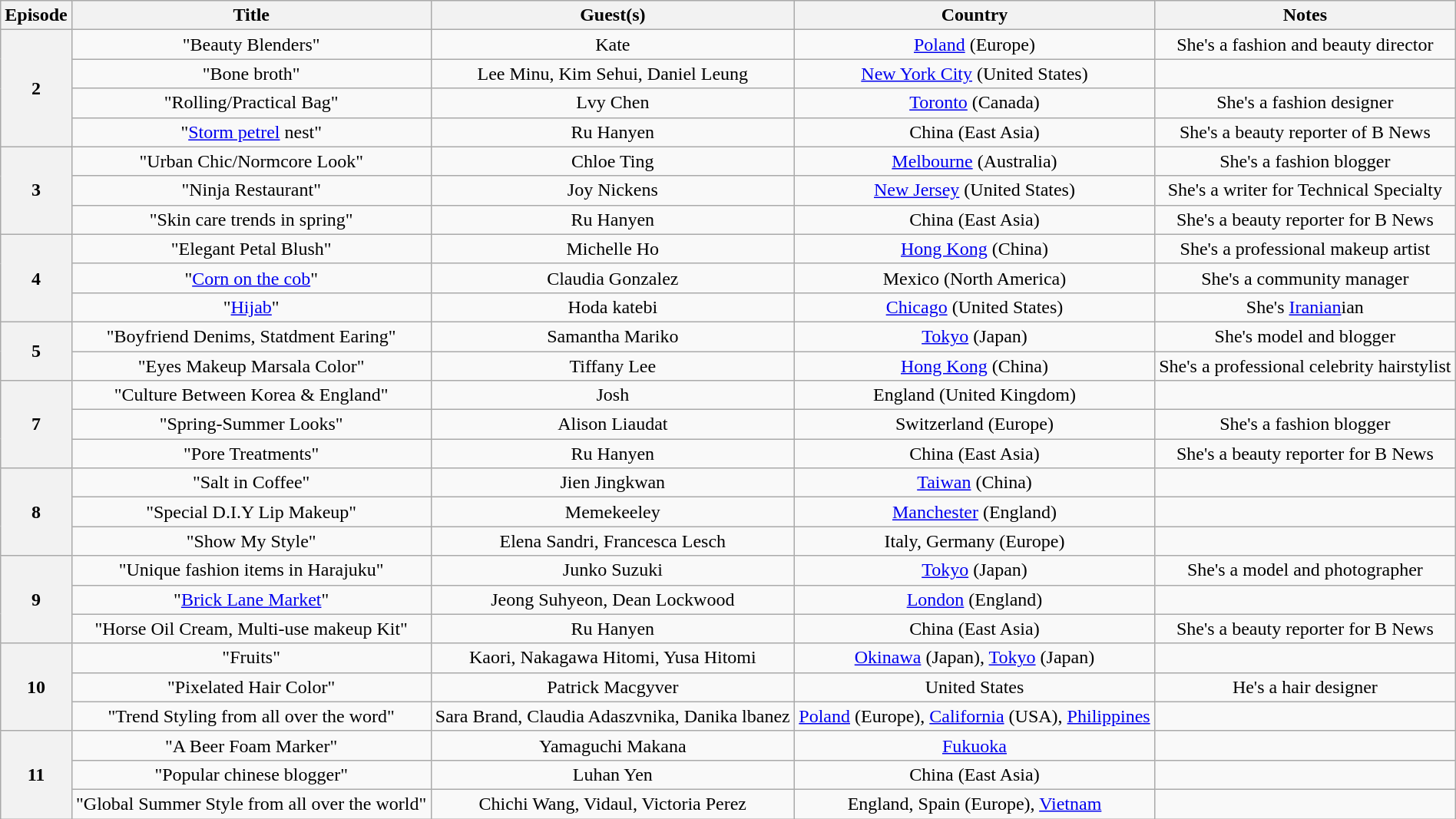<table class="wikitable" width=100% style="text-align:center" bgcolor="#CCCCCC">
<tr>
<th>Episode</th>
<th>Title</th>
<th>Guest(s)</th>
<th>Country</th>
<th>Notes</th>
</tr>
<tr>
<th rowspan="4">2</th>
<td>"Beauty Blenders"</td>
<td>Kate</td>
<td><a href='#'>Poland</a> (Europe)</td>
<td>She's a fashion and beauty director</td>
</tr>
<tr>
<td>"Bone broth"</td>
<td>Lee Minu, Kim Sehui, Daniel Leung</td>
<td><a href='#'>New York City</a> (United States)</td>
<td></td>
</tr>
<tr>
<td>"Rolling/Practical Bag"</td>
<td>Lvy Chen</td>
<td><a href='#'>Toronto</a> (Canada)</td>
<td>She's a fashion designer</td>
</tr>
<tr>
<td>"<a href='#'>Storm petrel</a> nest"</td>
<td>Ru Hanyen</td>
<td>China (East Asia)</td>
<td>She's a beauty reporter of B News</td>
</tr>
<tr>
<th rowspan="3">3</th>
<td>"Urban Chic/Normcore Look"</td>
<td>Chloe Ting</td>
<td><a href='#'>Melbourne</a> (Australia)</td>
<td>She's a fashion blogger</td>
</tr>
<tr>
<td>"Ninja Restaurant"</td>
<td>Joy Nickens</td>
<td><a href='#'>New Jersey</a> (United States)</td>
<td>She's a writer for Technical Specialty</td>
</tr>
<tr>
<td>"Skin care trends in spring"</td>
<td>Ru Hanyen</td>
<td>China (East Asia)</td>
<td>She's a beauty reporter for B News</td>
</tr>
<tr>
<th rowspan="3">4</th>
<td>"Elegant Petal Blush"</td>
<td>Michelle Ho</td>
<td><a href='#'>Hong Kong</a> (China)</td>
<td>She's a professional makeup artist</td>
</tr>
<tr>
<td>"<a href='#'>Corn on the cob</a>"</td>
<td>Claudia Gonzalez</td>
<td>Mexico (North America)</td>
<td>She's a community manager</td>
</tr>
<tr>
<td>"<a href='#'>Hijab</a>"</td>
<td>Hoda katebi</td>
<td><a href='#'>Chicago</a> (United States)</td>
<td>She's <a href='#'>Iranian</a>ian</td>
</tr>
<tr>
<th rowspan="2">5</th>
<td>"Boyfriend Denims, Statdment Earing"</td>
<td>Samantha Mariko</td>
<td><a href='#'>Tokyo</a> (Japan)</td>
<td>She's model and blogger</td>
</tr>
<tr>
<td>"Eyes Makeup Marsala Color"</td>
<td>Tiffany Lee</td>
<td><a href='#'>Hong Kong</a> (China)</td>
<td>She's a professional celebrity hairstylist</td>
</tr>
<tr>
<th rowspan="3">7</th>
<td>"Culture Between Korea & England"</td>
<td>Josh</td>
<td>England (United Kingdom)</td>
<td></td>
</tr>
<tr>
<td>"Spring-Summer Looks"</td>
<td>Alison Liaudat</td>
<td>Switzerland (Europe)</td>
<td>She's a fashion blogger</td>
</tr>
<tr>
<td>"Pore Treatments"</td>
<td>Ru Hanyen</td>
<td>China (East Asia)</td>
<td>She's a beauty reporter for B News</td>
</tr>
<tr>
<th rowspan="3">8</th>
<td>"Salt in Coffee"</td>
<td>Jien Jingkwan</td>
<td><a href='#'>Taiwan</a> (China)</td>
<td></td>
</tr>
<tr>
<td>"Special D.I.Y Lip Makeup"</td>
<td>Memekeeley</td>
<td><a href='#'>Manchester</a> (England)</td>
<td></td>
</tr>
<tr>
<td>"Show My Style"</td>
<td>Elena Sandri, Francesca Lesch</td>
<td>Italy, Germany (Europe)</td>
<td></td>
</tr>
<tr>
<th rowspan="3">9</th>
<td>"Unique fashion items in Harajuku"</td>
<td>Junko Suzuki</td>
<td><a href='#'>Tokyo</a> (Japan)</td>
<td>She's a model and photographer</td>
</tr>
<tr>
<td>"<a href='#'>Brick Lane Market</a>"</td>
<td>Jeong Suhyeon, Dean Lockwood</td>
<td><a href='#'>London</a> (England)</td>
<td></td>
</tr>
<tr>
<td>"Horse Oil Cream, Multi-use makeup Kit"</td>
<td>Ru Hanyen</td>
<td>China (East Asia)</td>
<td>She's a beauty reporter for B News</td>
</tr>
<tr>
<th rowspan="3">10</th>
<td>"Fruits"</td>
<td>Kaori, Nakagawa Hitomi, Yusa Hitomi</td>
<td><a href='#'>Okinawa</a> (Japan), <a href='#'>Tokyo</a> (Japan)</td>
<td></td>
</tr>
<tr>
<td>"Pixelated Hair Color"</td>
<td>Patrick Macgyver</td>
<td>United States</td>
<td>He's a hair designer</td>
</tr>
<tr>
<td>"Trend Styling from all over the word"</td>
<td>Sara Brand, Claudia Adaszvnika, Danika lbanez</td>
<td><a href='#'>Poland</a> (Europe), <a href='#'>California</a> (USA), <a href='#'>Philippines</a></td>
<td></td>
</tr>
<tr>
<th rowspan="3">11</th>
<td>"A Beer Foam Marker"</td>
<td>Yamaguchi Makana</td>
<td><a href='#'>Fukuoka</a></td>
<td></td>
</tr>
<tr>
<td>"Popular chinese blogger"</td>
<td>Luhan Yen</td>
<td>China (East Asia)</td>
<td></td>
</tr>
<tr>
<td>"Global Summer Style from all over the world"</td>
<td>Chichi Wang, Vidaul, Victoria Perez</td>
<td>England, Spain (Europe), <a href='#'>Vietnam</a></td>
<td></td>
</tr>
</table>
